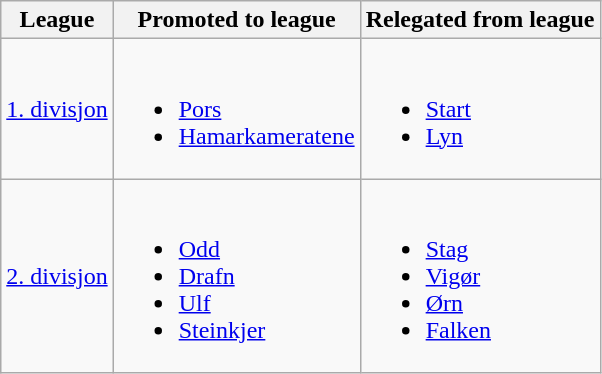<table class="wikitable">
<tr>
<th>League</th>
<th>Promoted to league</th>
<th>Relegated from league</th>
</tr>
<tr>
<td><a href='#'>1. divisjon</a></td>
<td><br><ul><li><a href='#'>Pors</a></li><li><a href='#'>Hamarkameratene</a></li></ul></td>
<td><br><ul><li><a href='#'>Start</a></li><li><a href='#'>Lyn</a></li></ul></td>
</tr>
<tr>
<td><a href='#'>2. divisjon</a></td>
<td><br><ul><li><a href='#'>Odd</a></li><li><a href='#'>Drafn</a></li><li><a href='#'>Ulf</a></li><li><a href='#'>Steinkjer</a></li></ul></td>
<td><br><ul><li><a href='#'>Stag</a></li><li><a href='#'>Vigør</a></li><li><a href='#'>Ørn</a></li><li><a href='#'>Falken</a></li></ul></td>
</tr>
</table>
